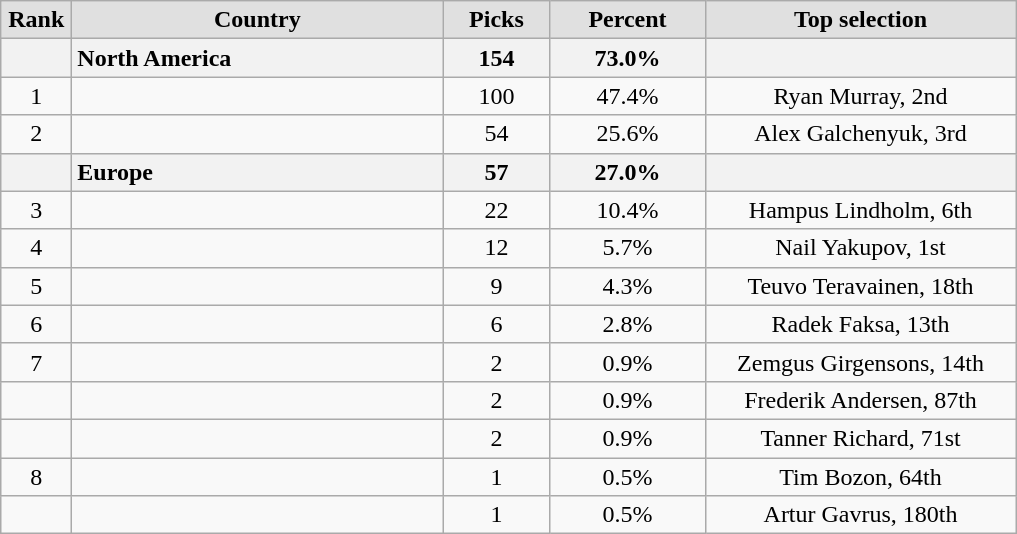<table class="wikitable" style="text-align: center">
<tr>
<th style="background:#e0e0e0; width:2.5em;">Rank</th>
<th style="background:#e0e0e0; width:15em;">Country</th>
<th style="background:#e0e0e0; width:4em;">Picks</th>
<th style="background:#e0e0e0; width:6em;">Percent</th>
<th style="background:#e0e0e0; width:12.5em;">Top selection</th>
</tr>
<tr>
<th></th>
<th style="text-align:left;">North America</th>
<th>154</th>
<th>73.0%</th>
<th></th>
</tr>
<tr>
<td>1</td>
<td style="text-align:left;"></td>
<td>100</td>
<td>47.4%</td>
<td>Ryan Murray, 2nd</td>
</tr>
<tr>
<td>2</td>
<td style="text-align:left;"></td>
<td>54</td>
<td>25.6%</td>
<td>Alex Galchenyuk, 3rd</td>
</tr>
<tr>
<th></th>
<th style="text-align:left;">Europe</th>
<th>57</th>
<th>27.0%</th>
<th></th>
</tr>
<tr>
<td>3</td>
<td style="text-align:left;"></td>
<td>22</td>
<td>10.4%</td>
<td>Hampus Lindholm, 6th</td>
</tr>
<tr>
<td>4</td>
<td style="text-align:left;"></td>
<td>12</td>
<td>5.7%</td>
<td>Nail Yakupov, 1st</td>
</tr>
<tr>
<td>5</td>
<td style="text-align:left;"></td>
<td>9</td>
<td>4.3%</td>
<td>Teuvo Teravainen, 18th</td>
</tr>
<tr>
<td>6</td>
<td style="text-align:left;"></td>
<td>6</td>
<td>2.8%</td>
<td>Radek Faksa, 13th</td>
</tr>
<tr>
<td>7</td>
<td style="text-align:left;"></td>
<td>2</td>
<td>0.9%</td>
<td>Zemgus Girgensons, 14th</td>
</tr>
<tr>
<td></td>
<td style="text-align:left;"></td>
<td>2</td>
<td>0.9%</td>
<td>Frederik Andersen, 87th</td>
</tr>
<tr>
<td></td>
<td style="text-align:left;"></td>
<td>2</td>
<td>0.9%</td>
<td>Tanner Richard, 71st</td>
</tr>
<tr>
<td>8</td>
<td style="text-align:left;"></td>
<td>1</td>
<td>0.5%</td>
<td>Tim Bozon, 64th</td>
</tr>
<tr>
<td></td>
<td style="text-align:left;"></td>
<td>1</td>
<td>0.5%</td>
<td>Artur Gavrus, 180th</td>
</tr>
</table>
